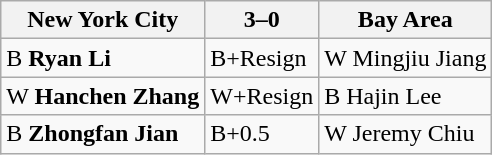<table class="wikitable">
<tr>
<th>New York City</th>
<th>3–0</th>
<th>Bay Area</th>
</tr>
<tr>
<td>B <strong>Ryan Li</strong></td>
<td>B+Resign</td>
<td>W Mingjiu Jiang</td>
</tr>
<tr>
<td>W <strong>Hanchen Zhang</strong></td>
<td>W+Resign</td>
<td>B Hajin Lee</td>
</tr>
<tr>
<td>B <strong>Zhongfan Jian</strong></td>
<td>B+0.5</td>
<td>W Jeremy Chiu</td>
</tr>
</table>
